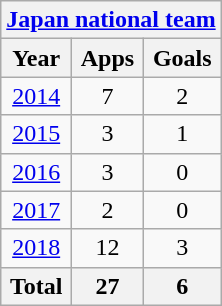<table class="wikitable" style="text-align:center">
<tr>
<th colspan=3><a href='#'>Japan national team</a></th>
</tr>
<tr>
<th>Year</th>
<th>Apps</th>
<th>Goals</th>
</tr>
<tr>
<td><a href='#'>2014</a></td>
<td>7</td>
<td>2</td>
</tr>
<tr>
<td><a href='#'>2015</a></td>
<td>3</td>
<td>1</td>
</tr>
<tr>
<td><a href='#'>2016</a></td>
<td>3</td>
<td>0</td>
</tr>
<tr>
<td><a href='#'>2017</a></td>
<td>2</td>
<td>0</td>
</tr>
<tr>
<td><a href='#'>2018</a></td>
<td>12</td>
<td>3</td>
</tr>
<tr>
<th>Total</th>
<th>27</th>
<th>6</th>
</tr>
</table>
